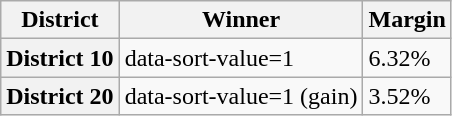<table class="wikitable sortable">
<tr>
<th>District</th>
<th>Winner</th>
<th>Margin</th>
</tr>
<tr>
<th>District 10</th>
<td>data-sort-value=1 </td>
<td>6.32%</td>
</tr>
<tr>
<th>District 20</th>
<td>data-sort-value=1  (gain)</td>
<td>3.52%</td>
</tr>
</table>
